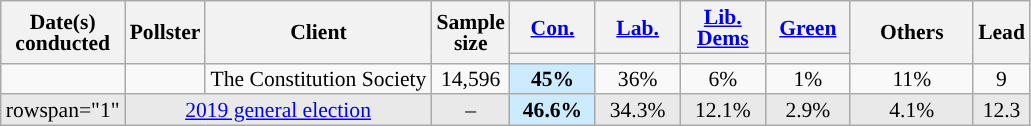<table class="wikitable sortable mw-datatable" style="text-align:center; font-size:90%; line-height:14px;">
<tr>
<th rowspan="2">Date(s)<br>conducted</th>
<th rowspan="2">Pollster</th>
<th rowspan="2">Client</th>
<th rowspan="2" data-sort-type="number">Sample<br>size</th>
<th class="unsortable" style="width:50px;"><a href='#'>Con.</a></th>
<th class="unsortable" style="width:50px;"><a href='#'>Lab.</a></th>
<th class="unsortable" style="width:50px;"><a href='#'>Lib. Dems</a></th>
<th class="unsortable" style="width:50px;"><a href='#'>Green</a></th>
<th rowspan="2" class="unsortable" style="width:75px;">Others</th>
<th rowspan="2" data-sort-type="number">Lead</th>
</tr>
<tr>
<th data-sort-type="number" style="background:"></th>
<th data-sort-type="number" style="background:"></th>
<th data-sort-type="number" style="background:"></th>
<th data-sort-type="number" style="background:"></th>
</tr>
<tr>
<td></td>
<td></td>
<td>The Constitution Society</td>
<td>14,596</td>
<td style="background:#CCEBFF;"><strong>45%</strong></td>
<td>36%</td>
<td>6%</td>
<td>1%</td>
<td>11%</td>
<td style="background:">9</td>
</tr>
<tr style="background:#e9e9e9;">
<td>rowspan="1" </td>
<td colspan="2" rowspan="1"><a href='#'>2019 general election</a></td>
<td>–</td>
<td style="background:#CCEBFF;"><strong>46.6%</strong></td>
<td>34.3%</td>
<td>12.1%</td>
<td>2.9%</td>
<td>4.1%</td>
<td style="background:">12.3</td>
</tr>
</table>
